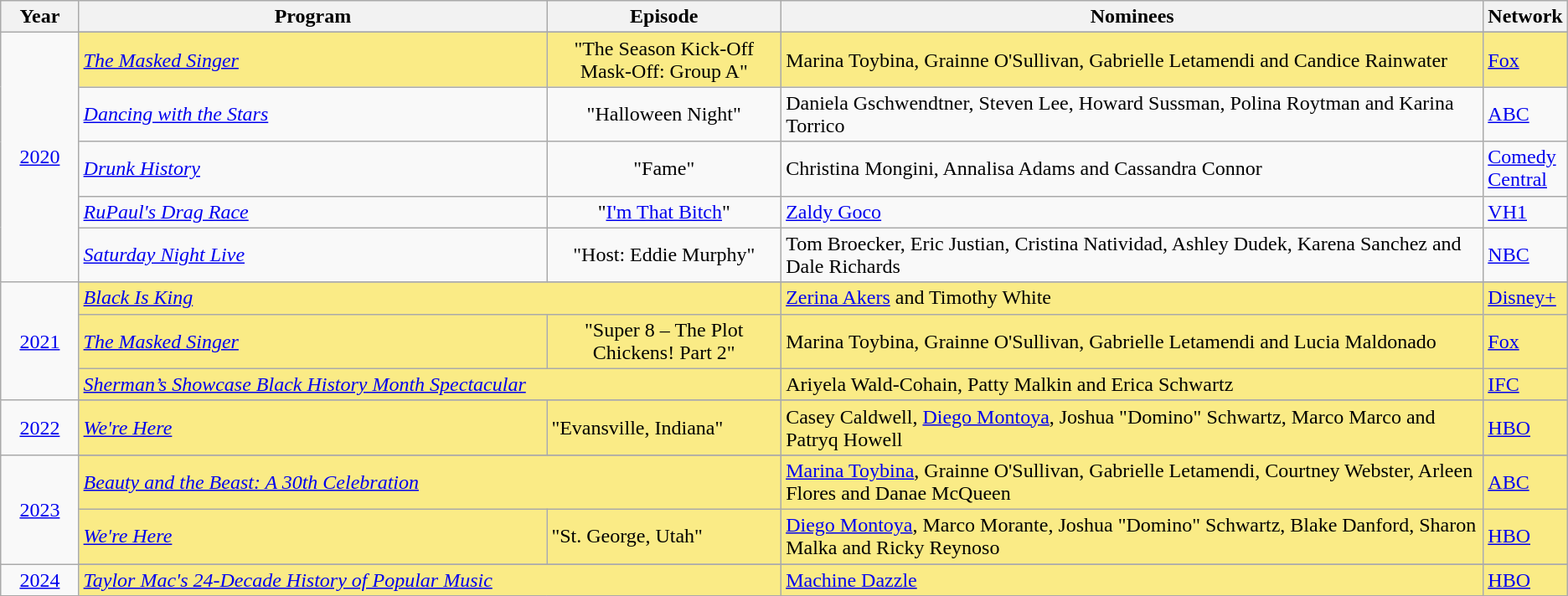<table class="wikitable">
<tr>
<th width="5%">Year</th>
<th width="30%">Program</th>
<th width="15%">Episode</th>
<th width="45%">Nominees</th>
<th width="5%">Network</th>
</tr>
<tr>
<td rowspan="6" style="text-align:center"><a href='#'>2020</a><br></td>
</tr>
<tr style="background:#FAEB86;">
<td><em><a href='#'>The Masked Singer</a></em></td>
<td align=center>"The Season Kick-Off Mask-Off: Group A"</td>
<td>Marina Toybina, Grainne O'Sullivan, Gabrielle Letamendi and Candice Rainwater</td>
<td><a href='#'>Fox</a></td>
</tr>
<tr>
<td><em><a href='#'>Dancing with the Stars</a></em></td>
<td align=center>"Halloween Night"</td>
<td>Daniela Gschwendtner, Steven Lee, Howard Sussman, Polina Roytman and Karina Torrico</td>
<td><a href='#'>ABC</a></td>
</tr>
<tr>
<td><em><a href='#'>Drunk History</a></em></td>
<td align=center>"Fame"</td>
<td>Christina Mongini, Annalisa Adams and Cassandra Connor</td>
<td><a href='#'>Comedy Central</a></td>
</tr>
<tr>
<td><em><a href='#'>RuPaul's Drag Race</a></em></td>
<td align=center>"<a href='#'>I'm That Bitch</a>"</td>
<td><a href='#'>Zaldy Goco</a></td>
<td><a href='#'>VH1</a></td>
</tr>
<tr>
<td><em><a href='#'>Saturday Night Live</a></em></td>
<td align=center>"Host: Eddie Murphy"</td>
<td>Tom Broecker, Eric Justian, Cristina Natividad, Ashley Dudek, Karena Sanchez and Dale Richards</td>
<td><a href='#'>NBC</a></td>
</tr>
<tr>
<td rowspan="4" style="text-align:center"><a href='#'>2021</a><br></td>
</tr>
<tr style="background:#FAEB86;">
<td colspan=2><em><a href='#'>Black Is King</a></em></td>
<td><a href='#'>Zerina Akers</a> and Timothy White</td>
<td><a href='#'>Disney+</a></td>
</tr>
<tr style="background:#FAEB86;">
<td><em><a href='#'>The Masked Singer</a></em></td>
<td align=center>"Super 8 – The Plot Chickens! Part 2"</td>
<td>Marina Toybina, Grainne O'Sullivan, Gabrielle Letamendi and Lucia Maldonado</td>
<td><a href='#'>Fox</a></td>
</tr>
<tr style="background:#FAEB86;">
<td colspan=2><em><a href='#'>Sherman’s Showcase Black History Month Spectacular</a></em></td>
<td>Ariyela Wald-Cohain, Patty Malkin and Erica Schwartz</td>
<td><a href='#'>IFC</a></td>
</tr>
<tr>
<td rowspan="2" style="text-align:center"><a href='#'>2022</a><br></td>
</tr>
<tr style="background:#FAEB86;">
<td><em><a href='#'>We're Here</a></em></td>
<td>"Evansville, Indiana"</td>
<td>Casey Caldwell, <a href='#'>Diego Montoya</a>, Joshua "Domino" Schwartz, Marco Marco and Patryq Howell</td>
<td><a href='#'>HBO</a></td>
</tr>
<tr>
<td rowspan="3" style="text-align:center"><a href='#'>2023</a><br></td>
</tr>
<tr style="background:#FAEB86;">
<td colspan=2><em><a href='#'>Beauty and the Beast: A 30th Celebration</a></em></td>
<td><a href='#'>Marina Toybina</a>, Grainne O'Sullivan, Gabrielle Letamendi, Courtney Webster, Arleen Flores and Danae McQueen</td>
<td><a href='#'>ABC</a></td>
</tr>
<tr style="background:#FAEB86;">
<td><em><a href='#'>We're Here</a></em></td>
<td>"St. George, Utah"</td>
<td><a href='#'>Diego Montoya</a>, Marco Morante, Joshua "Domino" Schwartz, Blake Danford, Sharon Malka and Ricky Reynoso</td>
<td><a href='#'>HBO</a></td>
</tr>
<tr>
<td rowspan="2" style="text-align:center"><a href='#'>2024</a><br></td>
</tr>
<tr style="background:#FAEB86;">
<td colspan=2><em><a href='#'>Taylor Mac's 24-Decade History of Popular Music</a></em></td>
<td><a href='#'>Machine Dazzle</a></td>
<td><a href='#'>HBO</a></td>
</tr>
<tr>
</tr>
</table>
